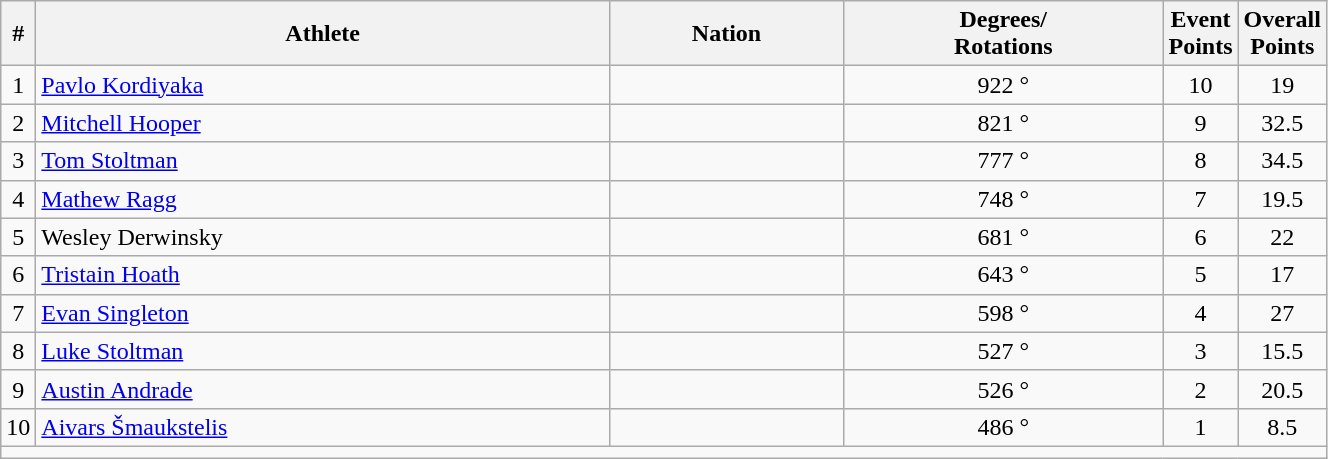<table class="wikitable sortable" style="text-align:center;width: 70%;">
<tr>
<th scope="col" style="width: 10px;">#</th>
<th scope="col">Athlete</th>
<th scope="col">Nation</th>
<th scope="col">Degrees/<br>Rotations</th>
<th scope="col" style="width: 10px;">Event Points</th>
<th scope="col" style="width: 10px;">Overall Points</th>
</tr>
<tr>
<td>1</td>
<td align=left><a href='#'>Pavlo Kordiyaka</a></td>
<td align=left></td>
<td>922 °</td>
<td>10</td>
<td>19</td>
</tr>
<tr>
<td>2</td>
<td align=left><a href='#'>Mitchell Hooper</a></td>
<td align=left></td>
<td>821 °</td>
<td>9</td>
<td>32.5</td>
</tr>
<tr>
<td>3</td>
<td align=left><a href='#'>Tom Stoltman</a></td>
<td align=left></td>
<td>777 °</td>
<td>8</td>
<td>34.5</td>
</tr>
<tr>
<td>4</td>
<td align=left><a href='#'>Mathew Ragg</a></td>
<td align=left></td>
<td>748 °</td>
<td>7</td>
<td>19.5</td>
</tr>
<tr>
<td>5</td>
<td align=left>Wesley Derwinsky</td>
<td align=left></td>
<td>681 °</td>
<td>6</td>
<td>22</td>
</tr>
<tr>
<td>6</td>
<td align=left><a href='#'>Tristain Hoath</a></td>
<td align=left></td>
<td>643 °</td>
<td>5</td>
<td>17</td>
</tr>
<tr>
<td>7</td>
<td align=left><a href='#'>Evan Singleton</a></td>
<td align=left></td>
<td>598 °</td>
<td>4</td>
<td>27</td>
</tr>
<tr>
<td>8</td>
<td align=left><a href='#'>Luke Stoltman</a></td>
<td align=left></td>
<td>527 °</td>
<td>3</td>
<td>15.5</td>
</tr>
<tr>
<td>9</td>
<td align=left><a href='#'>Austin Andrade</a></td>
<td align=left></td>
<td>526 °</td>
<td>2</td>
<td>20.5</td>
</tr>
<tr>
<td>10</td>
<td align=left><a href='#'>Aivars Šmaukstelis</a></td>
<td align=left></td>
<td>486 °</td>
<td>1</td>
<td>8.5</td>
</tr>
<tr class="sortbottom">
<td colspan="6"></td>
</tr>
</table>
